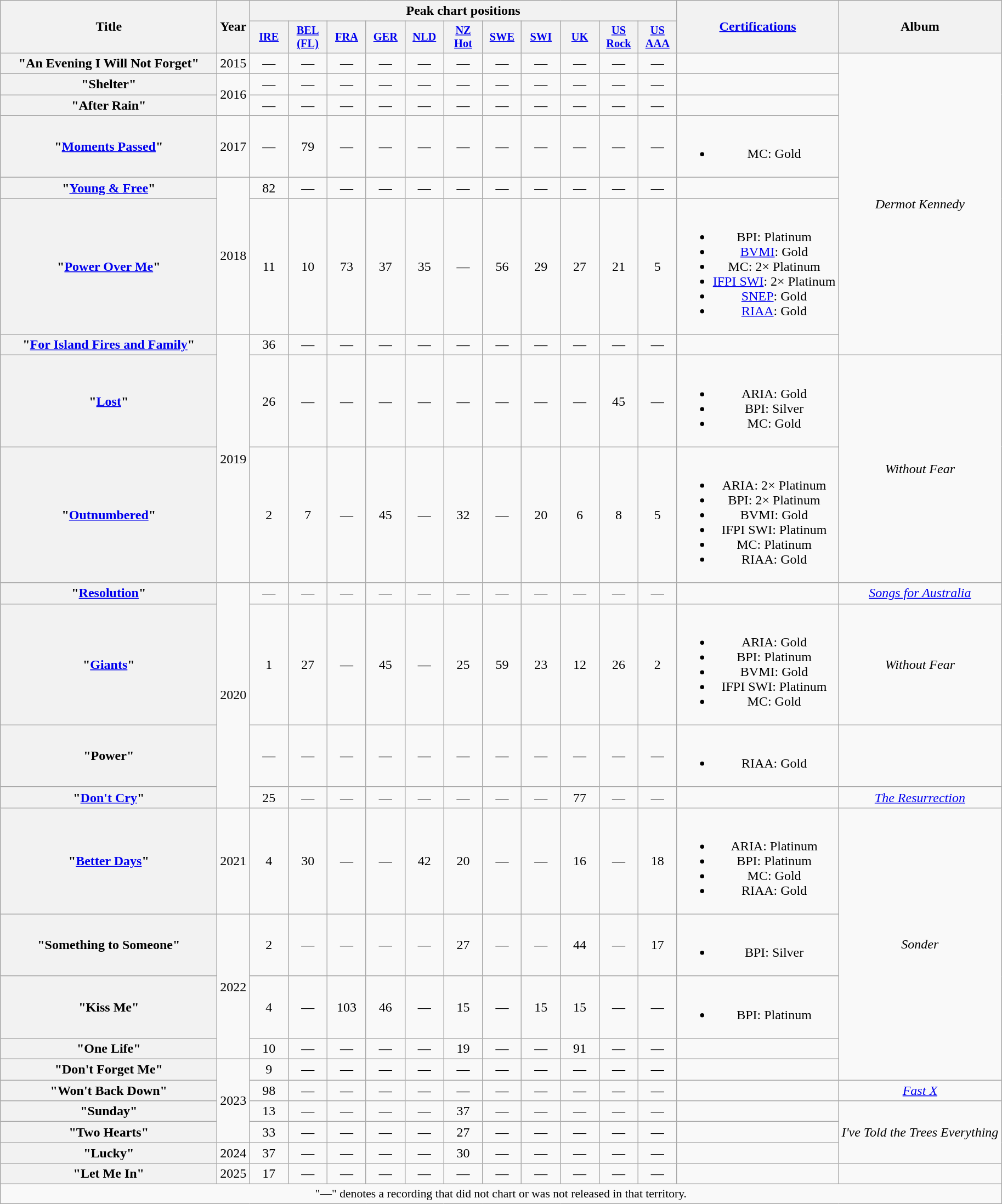<table class="wikitable plainrowheaders" style="text-align:center;" border="1">
<tr>
<th scope="col" rowspan="2" style="width:16em;">Title</th>
<th scope="col" rowspan="2" style="width:1em;">Year</th>
<th scope="col" colspan="11">Peak chart positions</th>
<th scope="col" rowspan="2"><a href='#'>Certifications</a></th>
<th scope="col" rowspan="2">Album</th>
</tr>
<tr>
<th scope="col" style="width:3em;font-size:85%;"><a href='#'>IRE</a><br></th>
<th scope="col" style="width:3em;font-size:85%;"><a href='#'>BEL<br>(FL)</a><br></th>
<th scope="col" style="width:3em;font-size:85%;"><a href='#'>FRA</a><br></th>
<th scope="col" style="width:3em;font-size:85%;"><a href='#'>GER</a><br></th>
<th scope="col" style="width:3em;font-size:85%;"><a href='#'>NLD</a><br></th>
<th scope="col" style="width:3em;font-size:85%;"><a href='#'>NZ<br>Hot</a><br></th>
<th scope="col" style="width:3em;font-size:85%;"><a href='#'>SWE</a><br></th>
<th scope="col" style="width:3em;font-size:85%;"><a href='#'>SWI</a><br></th>
<th scope="col" style="width:3em;font-size:85%;"><a href='#'>UK</a><br></th>
<th scope="col" style="width:3em;font-size:85%;"><a href='#'>US<br>Rock</a><br></th>
<th scope="col" style="width:3em;font-size:85%;"><a href='#'>US<br>AAA</a><br></th>
</tr>
<tr>
<th scope="row">"An Evening I Will Not Forget"</th>
<td>2015</td>
<td>—</td>
<td>—</td>
<td>—</td>
<td>—</td>
<td>—</td>
<td>—</td>
<td>—</td>
<td>—</td>
<td>—</td>
<td>—</td>
<td>—</td>
<td></td>
<td rowspan="7"><em>Dermot Kennedy</em></td>
</tr>
<tr>
<th scope="row">"Shelter"</th>
<td rowspan="2">2016</td>
<td>—</td>
<td>—</td>
<td>—</td>
<td>—</td>
<td>—</td>
<td>—</td>
<td>—</td>
<td>—</td>
<td>—</td>
<td>—</td>
<td>—</td>
<td></td>
</tr>
<tr>
<th scope="row">"After Rain"</th>
<td>—</td>
<td>—</td>
<td>—</td>
<td>—</td>
<td>—</td>
<td>—</td>
<td>—</td>
<td>—</td>
<td>—</td>
<td>—</td>
<td>—</td>
<td></td>
</tr>
<tr>
<th scope="row">"<a href='#'>Moments Passed</a>"</th>
<td>2017</td>
<td>—</td>
<td>79</td>
<td>—</td>
<td>—</td>
<td>—</td>
<td>—</td>
<td>—</td>
<td>—</td>
<td>—</td>
<td>—</td>
<td>—</td>
<td><br><ul><li>MC: Gold</li></ul></td>
</tr>
<tr>
<th scope="row">"<a href='#'>Young & Free</a>"</th>
<td rowspan="2">2018</td>
<td>82</td>
<td>—</td>
<td>—</td>
<td>—</td>
<td>—</td>
<td>—</td>
<td>—</td>
<td>—</td>
<td>—</td>
<td>—</td>
<td>—</td>
<td></td>
</tr>
<tr>
<th scope="row">"<a href='#'>Power Over Me</a>"</th>
<td>11</td>
<td>10</td>
<td>73</td>
<td>37</td>
<td>35</td>
<td>—</td>
<td>56</td>
<td>29</td>
<td>27</td>
<td>21</td>
<td>5</td>
<td><br><ul><li>BPI: Platinum</li><li><a href='#'>BVMI</a>: Gold</li><li>MC: 2× Platinum</li><li><a href='#'>IFPI SWI</a>: 2× Platinum</li><li><a href='#'>SNEP</a>: Gold</li><li><a href='#'>RIAA</a>: Gold</li></ul></td>
</tr>
<tr>
<th scope="row">"<a href='#'>For Island Fires and Family</a>"</th>
<td rowspan="3">2019</td>
<td>36</td>
<td>—</td>
<td>—</td>
<td>—</td>
<td>—</td>
<td>—</td>
<td>—</td>
<td>—</td>
<td>—</td>
<td>—</td>
<td>—</td>
<td></td>
</tr>
<tr>
<th scope="row">"<a href='#'>Lost</a>"</th>
<td>26</td>
<td>—</td>
<td>—</td>
<td>—</td>
<td>—</td>
<td>—</td>
<td>—</td>
<td>—</td>
<td>—</td>
<td>45</td>
<td>—</td>
<td><br><ul><li>ARIA: Gold</li><li>BPI: Silver</li><li>MC: Gold</li></ul></td>
<td rowspan="2"><em>Without Fear</em></td>
</tr>
<tr>
<th scope="row">"<a href='#'>Outnumbered</a>"</th>
<td>2</td>
<td>7</td>
<td>—</td>
<td>45</td>
<td>—</td>
<td>32</td>
<td>—</td>
<td>20</td>
<td>6</td>
<td>8</td>
<td>5</td>
<td><br><ul><li>ARIA: 2× Platinum</li><li>BPI: 2× Platinum</li><li>BVMI: Gold</li><li>IFPI SWI: Platinum</li><li>MC: Platinum</li><li>RIAA: Gold</li></ul></td>
</tr>
<tr>
<th scope="row">"<a href='#'>Resolution</a>"</th>
<td rowspan="4">2020</td>
<td>—</td>
<td>—</td>
<td>—</td>
<td>—</td>
<td>—</td>
<td>—</td>
<td>—</td>
<td>—</td>
<td>—</td>
<td>—</td>
<td>—</td>
<td></td>
<td><em><a href='#'>Songs for Australia</a></em></td>
</tr>
<tr>
<th scope="row">"<a href='#'>Giants</a>"</th>
<td>1</td>
<td>27</td>
<td>—</td>
<td>45</td>
<td>—</td>
<td>25</td>
<td>59</td>
<td>23</td>
<td>12</td>
<td>26<br></td>
<td>2</td>
<td><br><ul><li>ARIA: Gold</li><li>BPI: Platinum</li><li>BVMI: Gold</li><li>IFPI SWI: Platinum</li><li>MC: Gold</li></ul></td>
<td><em>Without Fear</em></td>
</tr>
<tr>
<th scope="row">"Power"<br></th>
<td>—</td>
<td>—</td>
<td>—</td>
<td>—</td>
<td>—</td>
<td>—</td>
<td>—</td>
<td>—</td>
<td>—</td>
<td>—</td>
<td>—</td>
<td><br><ul><li>RIAA: Gold</li></ul></td>
<td></td>
</tr>
<tr>
<th scope="row">"<a href='#'>Don't Cry</a>"<br></th>
<td>25</td>
<td>—</td>
<td>—</td>
<td>—</td>
<td>—</td>
<td>—</td>
<td>—</td>
<td>—</td>
<td>77</td>
<td>—</td>
<td>—</td>
<td></td>
<td><em><a href='#'>The Resurrection</a></em></td>
</tr>
<tr>
<th scope="row">"<a href='#'>Better Days</a>"</th>
<td>2021</td>
<td>4</td>
<td>30</td>
<td>—</td>
<td>—</td>
<td>42</td>
<td>20</td>
<td>—</td>
<td>—</td>
<td>16</td>
<td>—</td>
<td>18</td>
<td><br><ul><li>ARIA: Platinum</li><li>BPI: Platinum</li><li>MC: Gold</li><li>RIAA: Gold</li></ul></td>
<td rowspan="5"><em>Sonder</em></td>
</tr>
<tr>
<th scope="row">"Something to Someone"</th>
<td rowspan="3">2022</td>
<td>2</td>
<td>—</td>
<td>—</td>
<td>—</td>
<td>—</td>
<td>27</td>
<td>—</td>
<td>—</td>
<td>44</td>
<td>—</td>
<td>17</td>
<td><br><ul><li>BPI: Silver</li></ul></td>
</tr>
<tr>
<th scope="row">"Kiss Me"</th>
<td>4</td>
<td>—</td>
<td>103</td>
<td>46</td>
<td>—</td>
<td>15</td>
<td>—</td>
<td>15</td>
<td>15</td>
<td>—</td>
<td>—</td>
<td><br><ul><li>BPI: Platinum</li></ul></td>
</tr>
<tr>
<th scope="row">"One Life"</th>
<td>10</td>
<td>—</td>
<td>—</td>
<td>—</td>
<td>—</td>
<td>19</td>
<td>—</td>
<td>—</td>
<td>91</td>
<td>—</td>
<td>—</td>
</tr>
<tr>
<th scope="row">"Don't Forget Me"</th>
<td rowspan="4">2023</td>
<td>9</td>
<td>—</td>
<td>—</td>
<td>—</td>
<td>—</td>
<td>—</td>
<td>—</td>
<td>—</td>
<td>—</td>
<td>—</td>
<td>—</td>
<td></td>
</tr>
<tr>
<th scope="row">"Won't Back Down"<br></th>
<td>98</td>
<td>—</td>
<td>—</td>
<td>—</td>
<td>—</td>
<td>—</td>
<td>—</td>
<td>—</td>
<td>—</td>
<td>—</td>
<td>—</td>
<td></td>
<td><em><a href='#'>Fast X</a></em></td>
</tr>
<tr>
<th scope="row">"Sunday"</th>
<td>13</td>
<td>—</td>
<td>—</td>
<td>—</td>
<td>—</td>
<td>37</td>
<td>—</td>
<td>—</td>
<td>—</td>
<td>—</td>
<td>—</td>
<td></td>
<td rowspan="3"><em>I've Told the Trees Everything</em></td>
</tr>
<tr>
<th scope="row">"Two Hearts"</th>
<td>33</td>
<td>—</td>
<td>—</td>
<td>—</td>
<td>—</td>
<td>27</td>
<td>—</td>
<td>—</td>
<td>—</td>
<td>—</td>
<td>—</td>
<td></td>
</tr>
<tr>
<th scope="row">"Lucky"</th>
<td>2024</td>
<td>37</td>
<td>—</td>
<td>—</td>
<td>—</td>
<td>—</td>
<td>30</td>
<td>—</td>
<td>—</td>
<td>—</td>
<td>—</td>
<td>—</td>
<td></td>
</tr>
<tr>
<th scope="row">"Let Me In"</th>
<td>2025</td>
<td>17<br></td>
<td>—</td>
<td>—</td>
<td>—</td>
<td>—</td>
<td>—</td>
<td>—</td>
<td>—</td>
<td>—</td>
<td>—</td>
<td>—</td>
<td></td>
<td></td>
</tr>
<tr>
<td colspan="20" style="font-size:90%">"—" denotes a recording that did not chart or was not released in that territory.</td>
</tr>
</table>
